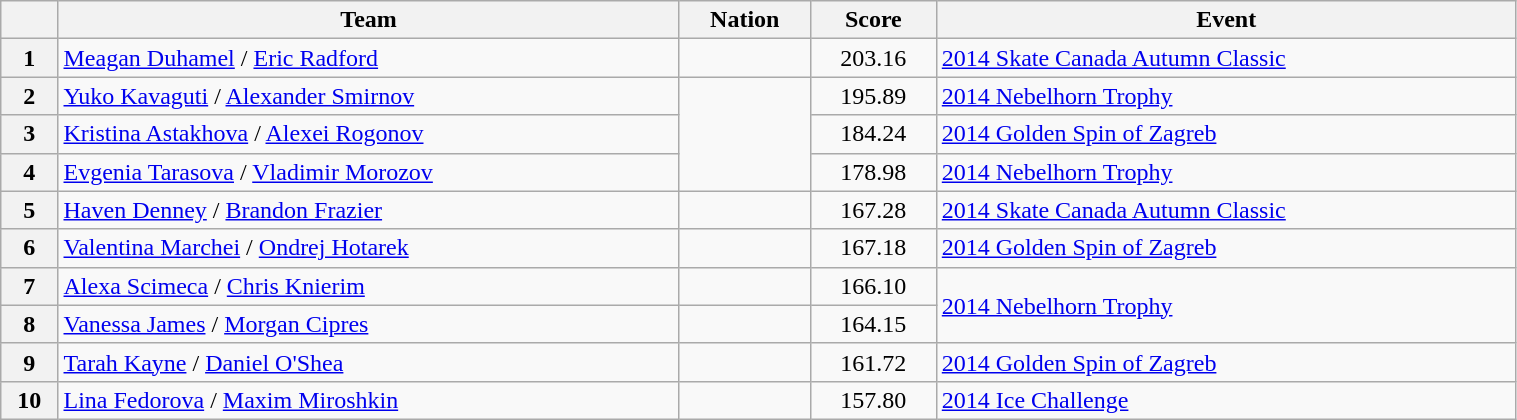<table class="wikitable sortable" style="text-align:left; width:80%">
<tr>
<th scope="col"></th>
<th scope="col">Team</th>
<th scope="col">Nation</th>
<th scope="col">Score</th>
<th scope="col">Event</th>
</tr>
<tr>
<th scope="row">1</th>
<td><a href='#'>Meagan Duhamel</a> / <a href='#'>Eric Radford</a></td>
<td></td>
<td style="text-align:center;">203.16</td>
<td><a href='#'>2014 Skate Canada Autumn Classic</a></td>
</tr>
<tr>
<th scope="row">2</th>
<td><a href='#'>Yuko Kavaguti</a> / <a href='#'>Alexander Smirnov</a></td>
<td rowspan="3"></td>
<td style="text-align:center;">195.89</td>
<td><a href='#'>2014 Nebelhorn Trophy</a></td>
</tr>
<tr>
<th scope="row">3</th>
<td><a href='#'>Kristina Astakhova</a> / <a href='#'>Alexei Rogonov</a></td>
<td style="text-align:center;">184.24</td>
<td><a href='#'>2014 Golden Spin of Zagreb</a></td>
</tr>
<tr>
<th scope="row">4</th>
<td><a href='#'>Evgenia Tarasova</a> / <a href='#'>Vladimir Morozov</a></td>
<td style="text-align:center;">178.98</td>
<td><a href='#'>2014 Nebelhorn Trophy</a></td>
</tr>
<tr>
<th scope="row">5</th>
<td><a href='#'>Haven Denney</a> / <a href='#'>Brandon Frazier</a></td>
<td></td>
<td style="text-align:center;">167.28</td>
<td><a href='#'>2014 Skate Canada Autumn Classic</a></td>
</tr>
<tr>
<th scope="row">6</th>
<td><a href='#'>Valentina Marchei</a> / <a href='#'>Ondrej Hotarek</a></td>
<td></td>
<td style="text-align:center;">167.18</td>
<td><a href='#'>2014 Golden Spin of Zagreb</a></td>
</tr>
<tr>
<th scope="row">7</th>
<td><a href='#'>Alexa Scimeca</a> / <a href='#'>Chris Knierim</a></td>
<td></td>
<td style="text-align:center;">166.10</td>
<td rowspan="2"><a href='#'>2014 Nebelhorn Trophy</a></td>
</tr>
<tr>
<th scope="row">8</th>
<td><a href='#'>Vanessa James</a> / <a href='#'>Morgan Cipres</a></td>
<td></td>
<td style="text-align:center;">164.15</td>
</tr>
<tr>
<th scope="row">9</th>
<td><a href='#'>Tarah Kayne</a> / <a href='#'>Daniel O'Shea</a></td>
<td></td>
<td style="text-align:center;">161.72</td>
<td><a href='#'>2014 Golden Spin of Zagreb</a></td>
</tr>
<tr>
<th scope="row">10</th>
<td><a href='#'>Lina Fedorova</a> / <a href='#'>Maxim Miroshkin</a></td>
<td></td>
<td style="text-align:center;">157.80</td>
<td><a href='#'>2014 Ice Challenge</a></td>
</tr>
</table>
